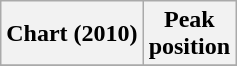<table class="wikitable plainrowheaders" style="text-align:center">
<tr>
<th scope="col">Chart (2010)</th>
<th scope="col">Peak<br>position</th>
</tr>
<tr>
</tr>
</table>
